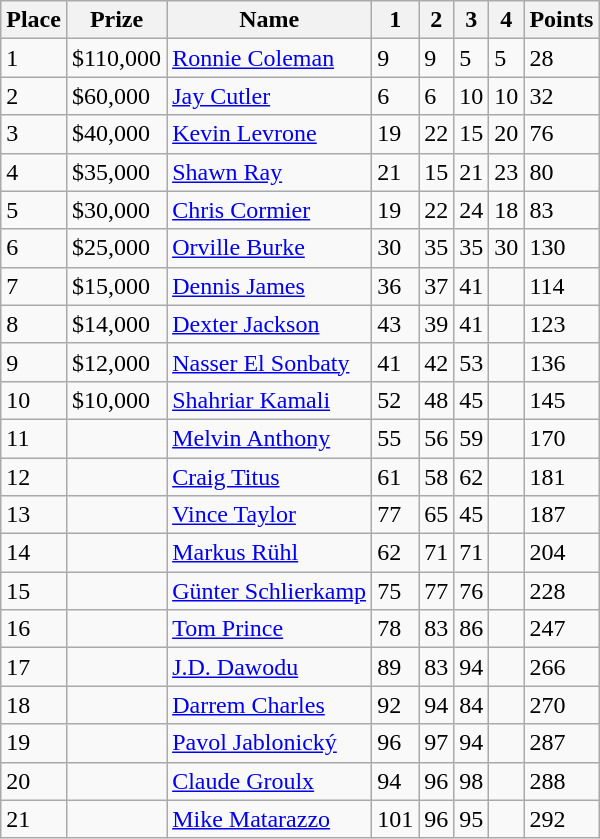<table class="wikitable">
<tr>
<th>Place</th>
<th>Prize</th>
<th>Name</th>
<th>1</th>
<th>2</th>
<th>3</th>
<th>4</th>
<th>Points</th>
</tr>
<tr>
<td>1</td>
<td>$110,000</td>
<td> <a href='#'>Ronnie Coleman</a></td>
<td>9</td>
<td>9</td>
<td>5</td>
<td>5</td>
<td>28</td>
</tr>
<tr>
<td>2</td>
<td>$60,000</td>
<td> <a href='#'>Jay Cutler</a></td>
<td>6</td>
<td>6</td>
<td>10</td>
<td>10</td>
<td>32</td>
</tr>
<tr>
<td>3</td>
<td>$40,000</td>
<td> <a href='#'>Kevin Levrone</a></td>
<td>19</td>
<td>22</td>
<td>15</td>
<td>20</td>
<td>76</td>
</tr>
<tr>
<td>4</td>
<td>$35,000</td>
<td> <a href='#'>Shawn Ray</a></td>
<td>21</td>
<td>15</td>
<td>21</td>
<td>23</td>
<td>80</td>
</tr>
<tr>
<td>5</td>
<td>$30,000</td>
<td> <a href='#'>Chris Cormier</a></td>
<td>19</td>
<td>22</td>
<td>24</td>
<td>18</td>
<td>83</td>
</tr>
<tr>
<td>6</td>
<td>$25,000</td>
<td> <a href='#'>Orville Burke</a></td>
<td>30</td>
<td>35</td>
<td>35</td>
<td>30</td>
<td>130</td>
</tr>
<tr>
<td>7</td>
<td>$15,000</td>
<td> <a href='#'>Dennis James</a></td>
<td>36</td>
<td>37</td>
<td>41</td>
<td></td>
<td>114</td>
</tr>
<tr>
<td>8</td>
<td>$14,000</td>
<td> <a href='#'>Dexter Jackson</a></td>
<td>43</td>
<td>39</td>
<td>41</td>
<td></td>
<td>123</td>
</tr>
<tr>
<td>9</td>
<td>$12,000</td>
<td> <a href='#'>Nasser El Sonbaty</a></td>
<td>41</td>
<td>42</td>
<td>53</td>
<td></td>
<td>136</td>
</tr>
<tr>
<td>10</td>
<td>$10,000</td>
<td> <a href='#'>Shahriar Kamali</a></td>
<td>52</td>
<td>48</td>
<td>45</td>
<td></td>
<td>145</td>
</tr>
<tr>
<td>11</td>
<td></td>
<td> <a href='#'>Melvin Anthony</a></td>
<td>55</td>
<td>56</td>
<td>59</td>
<td></td>
<td>170</td>
</tr>
<tr>
<td>12</td>
<td></td>
<td> <a href='#'>Craig Titus</a></td>
<td>61</td>
<td>58</td>
<td>62</td>
<td></td>
<td>181</td>
</tr>
<tr>
<td>13</td>
<td></td>
<td> <a href='#'>Vince Taylor</a></td>
<td>77</td>
<td>65</td>
<td>45</td>
<td></td>
<td>187</td>
</tr>
<tr>
<td>14</td>
<td></td>
<td> <a href='#'>Markus Rühl</a></td>
<td>62</td>
<td>71</td>
<td>71</td>
<td></td>
<td>204</td>
</tr>
<tr>
<td>15</td>
<td></td>
<td> <a href='#'>Günter Schlierkamp</a></td>
<td>75</td>
<td>77</td>
<td>76</td>
<td></td>
<td>228</td>
</tr>
<tr>
<td>16</td>
<td></td>
<td> <a href='#'>Tom Prince</a></td>
<td>78</td>
<td>83</td>
<td>86</td>
<td></td>
<td>247</td>
</tr>
<tr>
<td>17</td>
<td></td>
<td> <a href='#'>J.D. Dawodu</a></td>
<td>89</td>
<td>83</td>
<td>94</td>
<td></td>
<td>266</td>
</tr>
<tr>
<td>18</td>
<td></td>
<td> <a href='#'>Darrem Charles</a></td>
<td>92</td>
<td>94</td>
<td>84</td>
<td></td>
<td>270</td>
</tr>
<tr>
<td>19</td>
<td></td>
<td> <a href='#'>Pavol Jablonický</a></td>
<td>96</td>
<td>97</td>
<td>94</td>
<td></td>
<td>287</td>
</tr>
<tr>
<td>20</td>
<td></td>
<td> <a href='#'>Claude Groulx</a></td>
<td>94</td>
<td>96</td>
<td>98</td>
<td></td>
<td>288</td>
</tr>
<tr>
<td>21</td>
<td></td>
<td> <a href='#'>Mike Matarazzo</a></td>
<td>101</td>
<td>96</td>
<td>95</td>
<td></td>
<td>292</td>
</tr>
</table>
